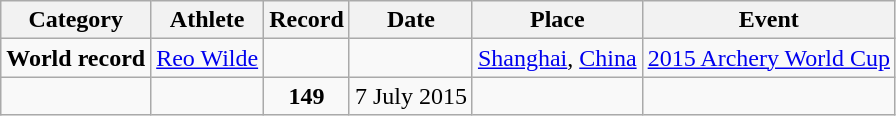<table class="wikitable" style="text-align:center">
<tr>
<th>Category</th>
<th>Athlete</th>
<th>Record</th>
<th>Date</th>
<th>Place</th>
<th>Event</th>
</tr>
<tr>
<td><strong>World record</strong></td>
<td align="left"> <a href='#'>Reo Wilde</a></td>
<td><strong></strong></td>
<td></td>
<td><a href='#'>Shanghai</a>, <a href='#'>China</a></td>
<td><a href='#'>2015 Archery World Cup</a></td>
</tr>
<tr>
<td><strong></strong></td>
<td align="left"></td>
<td><strong>149</strong></td>
<td>7 July 2015</td>
<td></td>
<td></td>
</tr>
</table>
